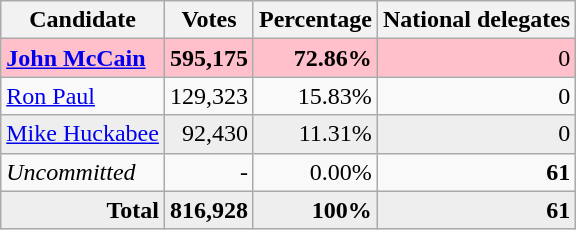<table class="wikitable" style="text-align:right;">
<tr>
<th>Candidate</th>
<th>Votes</th>
<th>Percentage</th>
<th>National delegates</th>
</tr>
<tr style="background:pink;">
<td style="text-align:left;"><strong><a href='#'>John McCain</a></strong></td>
<td><strong>595,175</strong></td>
<td><strong>72.86%</strong></td>
<td>0</td>
</tr>
<tr>
<td style="text-align:left;"><a href='#'>Ron Paul</a></td>
<td>129,323</td>
<td>15.83%</td>
<td>0</td>
</tr>
<tr style="background:#eee;">
<td style="text-align:left;"><a href='#'>Mike Huckabee</a></td>
<td>92,430</td>
<td>11.31%</td>
<td>0</td>
</tr>
<tr>
<td style="text-align:left;"><em>Uncommitted</em></td>
<td>-</td>
<td>0.00%</td>
<td><strong>61</strong></td>
</tr>
<tr style="background:#eee;">
<td><strong>Total</strong></td>
<td><strong>816,928</strong></td>
<td><strong>100%</strong></td>
<td><strong>61</strong></td>
</tr>
</table>
